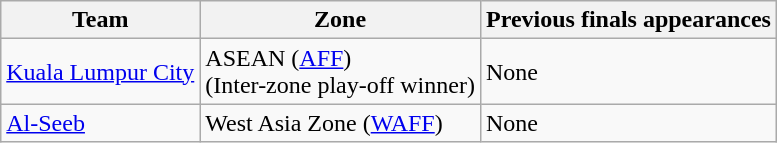<table class="wikitable">
<tr>
<th>Team</th>
<th>Zone</th>
<th>Previous finals appearances</th>
</tr>
<tr>
<td> <a href='#'>Kuala Lumpur City</a></td>
<td>ASEAN (<a href='#'>AFF</a>)<br>(Inter-zone play-off winner)</td>
<td>None</td>
</tr>
<tr>
<td> <a href='#'>Al-Seeb</a></td>
<td>West Asia Zone (<a href='#'>WAFF</a>)</td>
<td>None</td>
</tr>
</table>
